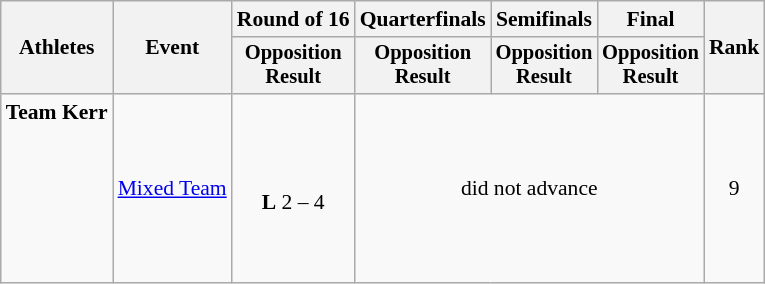<table class="wikitable" style="font-size:90%">
<tr>
<th rowspan="2">Athletes</th>
<th rowspan="2">Event</th>
<th>Round of 16</th>
<th>Quarterfinals</th>
<th>Semifinals</th>
<th>Final</th>
<th rowspan=2>Rank</th>
</tr>
<tr style="font-size:95%">
<th>Opposition<br>Result</th>
<th>Opposition<br>Result</th>
<th>Opposition<br>Result</th>
<th>Opposition<br>Result</th>
</tr>
<tr align=center>
<td align=left><strong>Team Kerr</strong><br><br><br><br><br><br><br></td>
<td align=left><a href='#'>Mixed Team</a></td>
<td><br><strong>L</strong> 2 – 4</td>
<td colspan=3>did not advance</td>
<td>9</td>
</tr>
</table>
